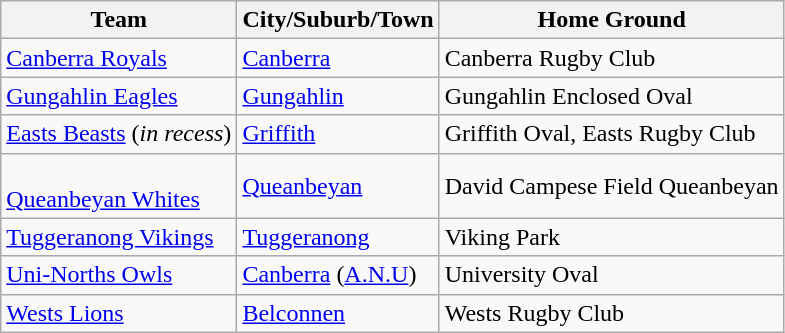<table class="wikitable">
<tr>
<th>Team</th>
<th>City/Suburb/Town</th>
<th>Home Ground</th>
</tr>
<tr>
<td> <a href='#'>Canberra Royals</a></td>
<td><a href='#'>Canberra</a></td>
<td>Canberra Rugby Club</td>
</tr>
<tr>
<td> <a href='#'>Gungahlin Eagles</a></td>
<td><a href='#'>Gungahlin</a></td>
<td>Gungahlin Enclosed Oval</td>
</tr>
<tr>
<td> <a href='#'>Easts Beasts</a> (<em>in recess</em>)</td>
<td><a href='#'>Griffith</a></td>
<td>Griffith Oval, Easts Rugby Club</td>
</tr>
<tr>
<td><br> <a href='#'>Queanbeyan Whites</a></td>
<td><a href='#'>Queanbeyan</a></td>
<td>David Campese Field Queanbeyan</td>
</tr>
<tr>
<td> <a href='#'>Tuggeranong Vikings</a></td>
<td><a href='#'>Tuggeranong</a></td>
<td>Viking Park</td>
</tr>
<tr>
<td> <a href='#'>Uni-Norths Owls</a></td>
<td><a href='#'>Canberra</a> (<a href='#'>A.N.U</a>)</td>
<td>University Oval</td>
</tr>
<tr>
<td> <a href='#'>Wests Lions</a></td>
<td><a href='#'>Belconnen</a></td>
<td>Wests Rugby Club</td>
</tr>
</table>
